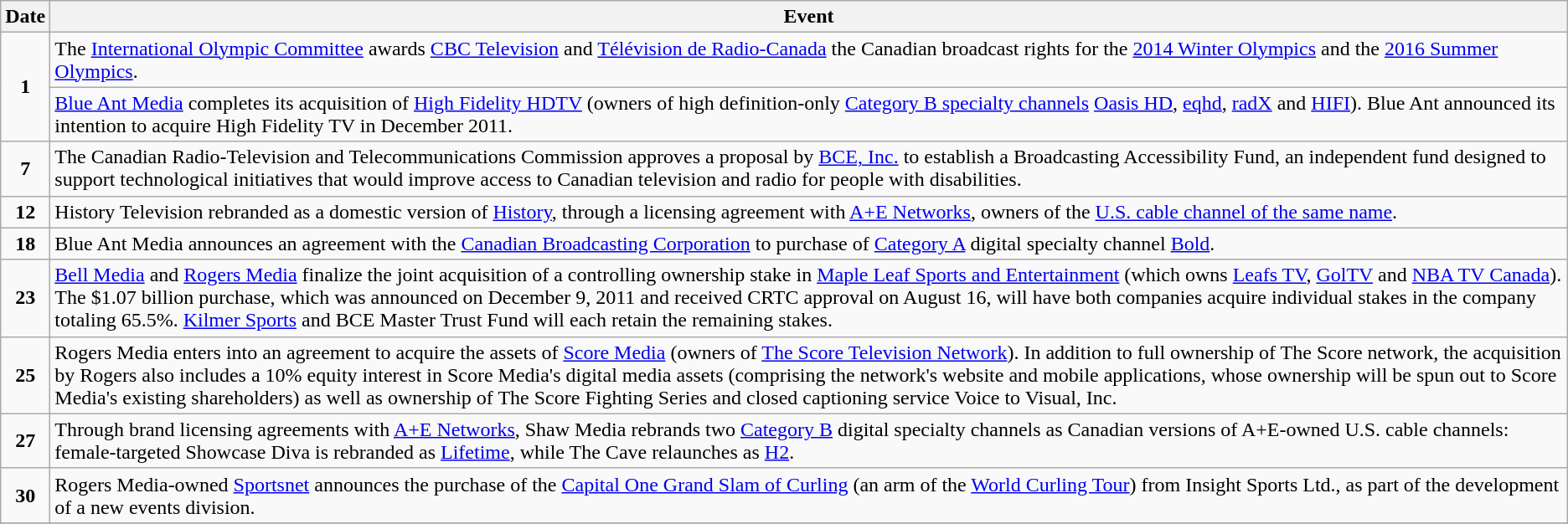<table class="wikitable">
<tr>
<th>Date</th>
<th>Event</th>
</tr>
<tr>
<td style="text-align:center;" rowspan="2"><strong>1</strong></td>
<td>The <a href='#'>International Olympic Committee</a> awards <a href='#'>CBC Television</a> and <a href='#'>Télévision de Radio-Canada</a> the Canadian broadcast rights for the <a href='#'>2014 Winter Olympics</a> and the <a href='#'>2016 Summer Olympics</a>.</td>
</tr>
<tr>
<td><a href='#'>Blue Ant Media</a> completes its acquisition of <a href='#'>High Fidelity HDTV</a> (owners of high definition-only <a href='#'>Category B specialty channels</a> <a href='#'>Oasis HD</a>, <a href='#'>eqhd</a>, <a href='#'>radX</a> and <a href='#'>HIFI</a>). Blue Ant announced its intention to acquire High Fidelity TV in December 2011.</td>
</tr>
<tr>
<td style="text-align:center;"><strong>7</strong></td>
<td>The Canadian Radio-Television and Telecommunications Commission approves a proposal by <a href='#'>BCE, Inc.</a> to establish a Broadcasting Accessibility Fund, an independent fund designed to support technological initiatives that would improve access to Canadian television and radio for people with disabilities.</td>
</tr>
<tr>
<td style="text-align:center;"><strong>12</strong></td>
<td>History Television rebranded as a domestic version of <a href='#'>History</a>, through a licensing agreement with <a href='#'>A+E Networks</a>, owners of the <a href='#'>U.S. cable channel of the same name</a>.</td>
</tr>
<tr>
<td style="text-align:center;"><strong>18</strong></td>
<td>Blue Ant Media announces an agreement with the <a href='#'>Canadian Broadcasting Corporation</a> to purchase of <a href='#'>Category A</a> digital specialty channel <a href='#'>Bold</a>.</td>
</tr>
<tr>
<td style="text-align:center;"><strong>23</strong></td>
<td><a href='#'>Bell Media</a> and <a href='#'>Rogers Media</a> finalize the joint acquisition of a controlling ownership stake in <a href='#'>Maple Leaf Sports and Entertainment</a> (which owns <a href='#'>Leafs TV</a>, <a href='#'>GolTV</a> and <a href='#'>NBA TV Canada</a>). The $1.07 billion purchase, which was announced on December 9, 2011 and received CRTC approval on August 16, will have both companies acquire individual stakes in the company totaling 65.5%. <a href='#'>Kilmer Sports</a> and BCE Master Trust Fund will each retain the remaining stakes.</td>
</tr>
<tr>
<td style="text-align:center;"><strong>25</strong></td>
<td>Rogers Media enters into an agreement to acquire the assets of <a href='#'>Score Media</a> (owners of <a href='#'>The Score Television Network</a>). In addition to full ownership of The Score network, the acquisition by Rogers also includes a 10% equity interest in Score Media's digital media assets (comprising the network's website and mobile applications, whose ownership will be spun out to Score Media's existing shareholders) as well as ownership of The Score Fighting Series and closed captioning service Voice to Visual, Inc.</td>
</tr>
<tr>
<td style="text-align:center;"><strong>27</strong></td>
<td>Through brand licensing agreements with <a href='#'>A+E Networks</a>, Shaw Media rebrands two <a href='#'>Category B</a> digital specialty channels as Canadian versions of A+E-owned U.S. cable channels: female-targeted Showcase Diva is rebranded as <a href='#'>Lifetime</a>, while The Cave  relaunches as <a href='#'>H2</a>.</td>
</tr>
<tr>
<td style="text-align:center;"><strong>30</strong></td>
<td>Rogers Media-owned <a href='#'>Sportsnet</a> announces the purchase of the <a href='#'>Capital One Grand Slam of Curling</a> (an arm of the <a href='#'>World Curling Tour</a>) from Insight Sports Ltd., as part of the development of a new events division.</td>
</tr>
<tr>
</tr>
</table>
